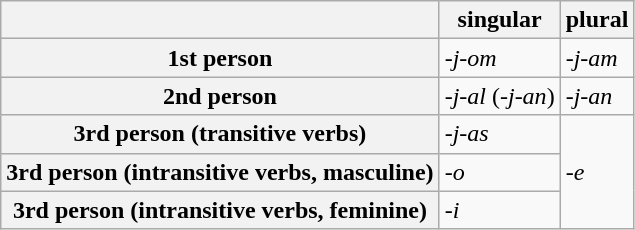<table class="wikitable">
<tr>
<th></th>
<th>singular</th>
<th>plural</th>
</tr>
<tr>
<th>1st person</th>
<td><em>-j-om</em></td>
<td><em>-j-am</em></td>
</tr>
<tr>
<th>2nd person</th>
<td><em>-j-al</em> (<em>-j-an</em>)</td>
<td><em>-j-an</em></td>
</tr>
<tr>
<th>3rd person (transitive verbs)</th>
<td><em>-j-as</em></td>
<td rowspan="3"><em>-e</em></td>
</tr>
<tr>
<th>3rd person (intransitive verbs, masculine)</th>
<td><em>-o</em></td>
</tr>
<tr>
<th>3rd person (intransitive verbs, feminine)</th>
<td><em>-i</em></td>
</tr>
</table>
